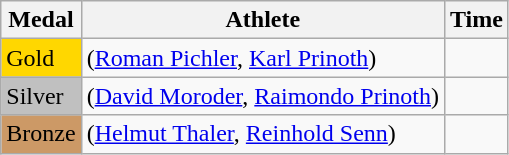<table class="wikitable">
<tr>
<th>Medal</th>
<th>Athlete</th>
<th>Time</th>
</tr>
<tr>
<td bgcolor="gold">Gold</td>
<td> (<a href='#'>Roman Pichler</a>, <a href='#'>Karl Prinoth</a>)</td>
<td></td>
</tr>
<tr>
<td bgcolor="silver">Silver</td>
<td> (<a href='#'>David Moroder</a>, <a href='#'>Raimondo Prinoth</a>)</td>
<td></td>
</tr>
<tr>
<td bgcolor="CC9966">Bronze</td>
<td> (<a href='#'>Helmut Thaler</a>, <a href='#'>Reinhold Senn</a>)</td>
<td></td>
</tr>
</table>
